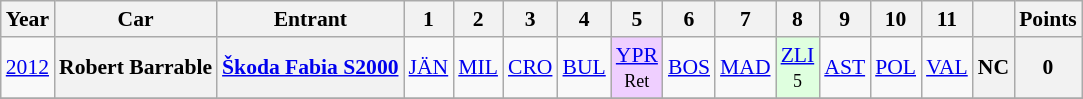<table class="wikitable" border="1" style="text-align:center; font-size:90%;">
<tr>
<th>Year</th>
<th>Car</th>
<th>Entrant</th>
<th>1</th>
<th>2</th>
<th>3</th>
<th>4</th>
<th>5</th>
<th>6</th>
<th>7</th>
<th>8</th>
<th>9</th>
<th>10</th>
<th>11</th>
<th></th>
<th>Points</th>
</tr>
<tr>
<td><a href='#'>2012</a></td>
<th> Robert Barrable</th>
<th><a href='#'>Škoda Fabia S2000</a></th>
<td><a href='#'>JÄN</a></td>
<td><a href='#'>MIL</a></td>
<td><a href='#'>CRO</a></td>
<td><a href='#'>BUL</a></td>
<td style="background:#EFCFFF;"><a href='#'>YPR</a><br><small>Ret</small></td>
<td><a href='#'>BOS</a></td>
<td><a href='#'>MAD</a></td>
<td style="background:#DFFFDF;"><a href='#'>ZLI</a><br><small>5</small></td>
<td><a href='#'>AST</a></td>
<td><a href='#'>POL</a></td>
<td><a href='#'>VAL</a></td>
<th>NC</th>
<th>0</th>
</tr>
<tr>
</tr>
</table>
